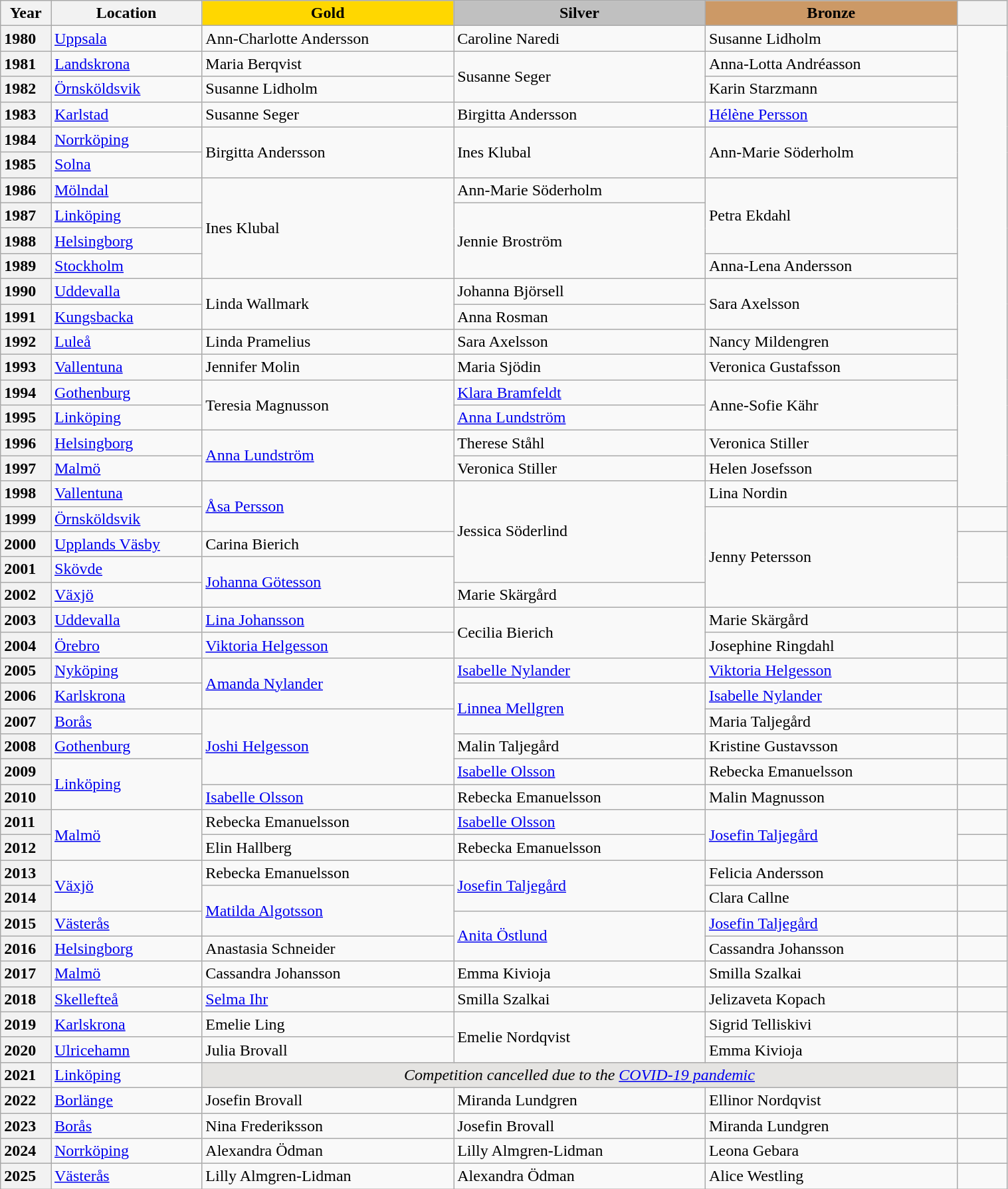<table class="wikitable unsortable" style="text-align:left; width:80%">
<tr>
<th scope="col" style="text-align:center; width:5%">Year</th>
<th scope="col" style="text-align:center; width:15%">Location</th>
<th scope="col" style="text-align:center; width:25%; background:gold">Gold</th>
<th scope="col" style="text-align:center; width:25%; background:silver">Silver</th>
<th scope="col" style="text-align:center; width:25%; background:#c96">Bronze</th>
<th scope="col" style="text-align:center; width:5%"></th>
</tr>
<tr>
<th scope="row" style="text-align:left">1980</th>
<td><a href='#'>Uppsala</a></td>
<td>Ann-Charlotte Andersson</td>
<td>Caroline Naredi</td>
<td>Susanne Lidholm</td>
<td rowspan="19"></td>
</tr>
<tr>
<th scope="row" style="text-align:left">1981</th>
<td><a href='#'>Landskrona</a></td>
<td>Maria Berqvist</td>
<td rowspan="2">Susanne Seger</td>
<td>Anna-Lotta Andréasson</td>
</tr>
<tr>
<th scope="row" style="text-align:left">1982</th>
<td><a href='#'>Örnsköldsvik</a></td>
<td>Susanne Lidholm</td>
<td>Karin Starzmann</td>
</tr>
<tr>
<th scope="row" style="text-align:left">1983</th>
<td><a href='#'>Karlstad</a></td>
<td>Susanne Seger</td>
<td>Birgitta Andersson</td>
<td><a href='#'>Hélène Persson</a></td>
</tr>
<tr>
<th scope="row" style="text-align:left">1984</th>
<td><a href='#'>Norrköping</a></td>
<td rowspan="2">Birgitta Andersson</td>
<td rowspan="2">Ines Klubal</td>
<td rowspan="2">Ann-Marie Söderholm</td>
</tr>
<tr>
<th scope="row" style="text-align:left">1985</th>
<td><a href='#'>Solna</a></td>
</tr>
<tr>
<th scope="row" style="text-align:left">1986</th>
<td><a href='#'>Mölndal</a></td>
<td rowspan="4">Ines Klubal</td>
<td>Ann-Marie Söderholm</td>
<td rowspan="3">Petra Ekdahl</td>
</tr>
<tr>
<th scope="row" style="text-align:left">1987</th>
<td><a href='#'>Linköping</a></td>
<td rowspan="3">Jennie Broström</td>
</tr>
<tr>
<th scope="row" style="text-align:left">1988</th>
<td><a href='#'>Helsingborg</a></td>
</tr>
<tr>
<th scope="row" style="text-align:left">1989</th>
<td><a href='#'>Stockholm</a></td>
<td>Anna-Lena Andersson</td>
</tr>
<tr>
<th scope="row" style="text-align:left">1990</th>
<td><a href='#'>Uddevalla</a></td>
<td rowspan="2">Linda Wallmark</td>
<td>Johanna Björsell</td>
<td rowspan="2">Sara Axelsson</td>
</tr>
<tr>
<th scope="row" style="text-align:left">1991</th>
<td><a href='#'>Kungsbacka</a></td>
<td>Anna Rosman</td>
</tr>
<tr>
<th scope="row" style="text-align:left">1992</th>
<td><a href='#'>Luleå</a></td>
<td>Linda Pramelius</td>
<td>Sara Axelsson</td>
<td>Nancy Mildengren</td>
</tr>
<tr>
<th scope="row" style="text-align:left">1993</th>
<td><a href='#'>Vallentuna</a></td>
<td>Jennifer Molin</td>
<td>Maria Sjödin</td>
<td>Veronica Gustafsson</td>
</tr>
<tr>
<th scope="row" style="text-align:left">1994</th>
<td><a href='#'>Gothenburg</a></td>
<td rowspan="2">Teresia Magnusson</td>
<td><a href='#'>Klara Bramfeldt</a></td>
<td rowspan="2">Anne-Sofie Kähr</td>
</tr>
<tr>
<th scope="row" style="text-align:left">1995</th>
<td><a href='#'>Linköping</a></td>
<td><a href='#'>Anna Lundström</a></td>
</tr>
<tr>
<th scope="row" style="text-align:left">1996</th>
<td><a href='#'>Helsingborg</a></td>
<td rowspan="2"><a href='#'>Anna Lundström</a></td>
<td>Therese Ståhl</td>
<td>Veronica Stiller</td>
</tr>
<tr>
<th scope="row" style="text-align:left">1997</th>
<td><a href='#'>Malmö</a></td>
<td>Veronica Stiller</td>
<td>Helen Josefsson</td>
</tr>
<tr>
<th scope="row" style="text-align:left">1998</th>
<td><a href='#'>Vallentuna</a></td>
<td rowspan="2"><a href='#'>Åsa Persson</a></td>
<td rowspan="4">Jessica Söderlind</td>
<td>Lina Nordin</td>
</tr>
<tr>
<th scope="row" style="text-align:left">1999</th>
<td><a href='#'>Örnsköldsvik</a></td>
<td rowspan="4">Jenny Petersson</td>
<td></td>
</tr>
<tr>
<th scope="row" style="text-align:left">2000</th>
<td><a href='#'>Upplands Väsby</a></td>
<td>Carina Bierich</td>
<td rowspan="2"></td>
</tr>
<tr>
<th scope="row" style="text-align:left">2001</th>
<td><a href='#'>Skövde</a></td>
<td rowspan="2"><a href='#'>Johanna Götesson</a></td>
</tr>
<tr>
<th scope="row" style="text-align:left">2002</th>
<td><a href='#'>Växjö</a></td>
<td>Marie Skärgård</td>
<td></td>
</tr>
<tr>
<th scope="row" style="text-align:left">2003</th>
<td><a href='#'>Uddevalla</a></td>
<td><a href='#'>Lina Johansson</a></td>
<td rowspan="2">Cecilia Bierich</td>
<td>Marie Skärgård</td>
<td></td>
</tr>
<tr>
<th scope="row" style="text-align:left">2004</th>
<td><a href='#'>Örebro</a></td>
<td><a href='#'>Viktoria Helgesson</a></td>
<td>Josephine Ringdahl</td>
<td></td>
</tr>
<tr>
<th scope="row" style="text-align:left">2005</th>
<td><a href='#'>Nyköping</a></td>
<td rowspan="2"><a href='#'>Amanda Nylander</a></td>
<td><a href='#'>Isabelle Nylander</a></td>
<td><a href='#'>Viktoria Helgesson</a></td>
<td></td>
</tr>
<tr>
<th scope="row" style="text-align:left">2006</th>
<td><a href='#'>Karlskrona</a></td>
<td rowspan="2"><a href='#'>Linnea Mellgren</a></td>
<td><a href='#'>Isabelle Nylander</a></td>
<td></td>
</tr>
<tr>
<th scope="row" style="text-align:left">2007</th>
<td><a href='#'>Borås</a></td>
<td rowspan="3"><a href='#'>Joshi Helgesson</a></td>
<td>Maria Taljegård</td>
<td></td>
</tr>
<tr>
<th scope="row" style="text-align:left">2008</th>
<td><a href='#'>Gothenburg</a></td>
<td>Malin Taljegård</td>
<td>Kristine Gustavsson</td>
<td></td>
</tr>
<tr>
<th scope="row" style="text-align:left">2009</th>
<td rowspan="2"><a href='#'>Linköping</a></td>
<td><a href='#'>Isabelle Olsson</a></td>
<td>Rebecka Emanuelsson</td>
<td></td>
</tr>
<tr>
<th scope="row" style="text-align:left">2010</th>
<td><a href='#'>Isabelle Olsson</a></td>
<td>Rebecka Emanuelsson</td>
<td>Malin Magnusson</td>
<td></td>
</tr>
<tr>
<th scope="row" style="text-align:left">2011</th>
<td rowspan="2"><a href='#'>Malmö</a></td>
<td>Rebecka Emanuelsson</td>
<td><a href='#'>Isabelle Olsson</a></td>
<td rowspan="2"><a href='#'>Josefin Taljegård</a></td>
<td></td>
</tr>
<tr>
<th scope="row" style="text-align:left">2012</th>
<td>Elin Hallberg</td>
<td>Rebecka Emanuelsson</td>
<td></td>
</tr>
<tr>
<th scope="row" style="text-align:left">2013</th>
<td rowspan="2"><a href='#'>Växjö</a></td>
<td>Rebecka Emanuelsson</td>
<td rowspan="2"><a href='#'>Josefin Taljegård</a></td>
<td>Felicia Andersson</td>
<td></td>
</tr>
<tr>
<th scope="row" style="text-align:left">2014</th>
<td rowspan="2"><a href='#'>Matilda Algotsson</a></td>
<td>Clara Callne</td>
<td></td>
</tr>
<tr>
<th scope="row" style="text-align:left">2015</th>
<td><a href='#'>Västerås</a></td>
<td rowspan="2"><a href='#'>Anita Östlund</a></td>
<td><a href='#'>Josefin Taljegård</a></td>
<td></td>
</tr>
<tr>
<th scope="row" style="text-align:left">2016</th>
<td><a href='#'>Helsingborg</a></td>
<td>Anastasia Schneider</td>
<td>Cassandra Johansson</td>
<td></td>
</tr>
<tr>
<th scope="row" style="text-align:left">2017</th>
<td><a href='#'>Malmö</a></td>
<td>Cassandra Johansson</td>
<td>Emma Kivioja</td>
<td>Smilla Szalkai</td>
<td></td>
</tr>
<tr>
<th scope="row" style="text-align:left">2018</th>
<td><a href='#'>Skellefteå</a></td>
<td><a href='#'>Selma Ihr</a></td>
<td>Smilla Szalkai</td>
<td>Jelizaveta Kopach</td>
<td></td>
</tr>
<tr>
<th scope="row" style="text-align:left">2019</th>
<td><a href='#'>Karlskrona</a></td>
<td>Emelie Ling</td>
<td rowspan="2">Emelie Nordqvist</td>
<td>Sigrid Telliskivi</td>
<td></td>
</tr>
<tr>
<th scope="row" style="text-align:left">2020</th>
<td><a href='#'>Ulricehamn</a></td>
<td>Julia Brovall</td>
<td>Emma Kivioja</td>
<td></td>
</tr>
<tr>
<th scope="row" style="text-align:left">2021</th>
<td><a href='#'>Linköping</a></td>
<td colspan="3" align="center" bgcolor="e5e4e2"><em>Competition cancelled due to the <a href='#'>COVID-19 pandemic</a></em></td>
<td></td>
</tr>
<tr>
<th scope="row" style="text-align:left">2022</th>
<td><a href='#'>Borlänge</a></td>
<td>Josefin Brovall</td>
<td>Miranda Lundgren</td>
<td>Ellinor Nordqvist</td>
<td></td>
</tr>
<tr>
<th scope="row" style="text-align:left">2023</th>
<td><a href='#'>Borås</a></td>
<td>Nina Frederiksson</td>
<td>Josefin Brovall</td>
<td>Miranda Lundgren</td>
<td></td>
</tr>
<tr>
<th scope="row" style="text-align:left">2024</th>
<td><a href='#'>Norrköping</a></td>
<td>Alexandra Ödman</td>
<td>Lilly Almgren-Lidman</td>
<td>Leona Gebara</td>
<td></td>
</tr>
<tr>
<th scope="row" style="text-align:left">2025</th>
<td><a href='#'>Västerås</a></td>
<td>Lilly Almgren-Lidman</td>
<td>Alexandra Ödman</td>
<td>Alice Westling</td>
<td></td>
</tr>
</table>
